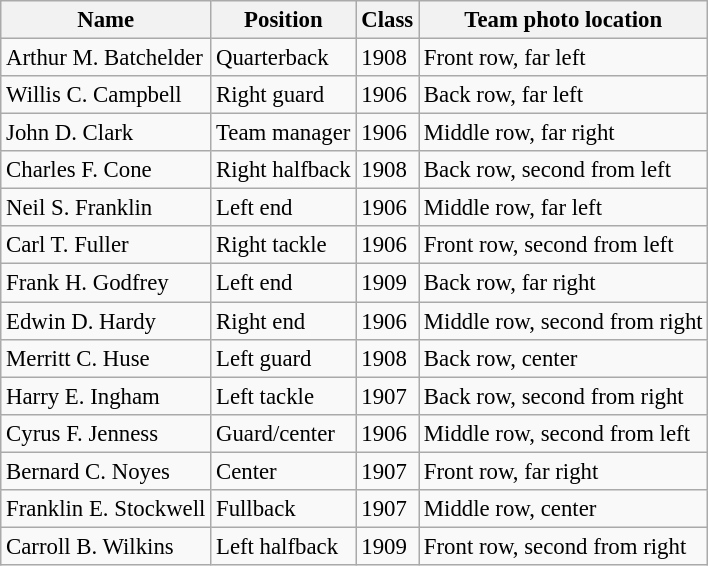<table class="wikitable" style="text-align:left; font-size: 95%;">
<tr>
<th>Name</th>
<th>Position</th>
<th>Class</th>
<th>Team photo location</th>
</tr>
<tr>
<td>Arthur M. Batchelder</td>
<td>Quarterback</td>
<td>1908</td>
<td>Front row, far left</td>
</tr>
<tr>
<td>Willis C. Campbell</td>
<td>Right guard</td>
<td>1906</td>
<td>Back row, far left</td>
</tr>
<tr>
<td>John D. Clark</td>
<td>Team manager</td>
<td>1906</td>
<td>Middle row, far right</td>
</tr>
<tr>
<td>Charles F. Cone</td>
<td>Right halfback</td>
<td>1908</td>
<td>Back row, second from left</td>
</tr>
<tr>
<td>Neil S. Franklin</td>
<td>Left end</td>
<td>1906</td>
<td>Middle row, far left</td>
</tr>
<tr>
<td>Carl T. Fuller</td>
<td>Right tackle</td>
<td>1906</td>
<td>Front row, second from left</td>
</tr>
<tr>
<td>Frank H. Godfrey</td>
<td>Left end</td>
<td>1909</td>
<td>Back row, far right</td>
</tr>
<tr>
<td>Edwin D. Hardy</td>
<td>Right end</td>
<td>1906</td>
<td>Middle row, second from right</td>
</tr>
<tr>
<td>Merritt C. Huse</td>
<td>Left guard</td>
<td>1908</td>
<td>Back row, center</td>
</tr>
<tr>
<td>Harry E. Ingham</td>
<td>Left tackle</td>
<td>1907</td>
<td>Back row, second from right</td>
</tr>
<tr>
<td>Cyrus F. Jenness</td>
<td>Guard/center</td>
<td>1906</td>
<td>Middle row, second from left</td>
</tr>
<tr>
<td>Bernard C. Noyes</td>
<td>Center</td>
<td>1907</td>
<td>Front row, far right</td>
</tr>
<tr>
<td>Franklin E. Stockwell</td>
<td>Fullback</td>
<td>1907</td>
<td>Middle row, center</td>
</tr>
<tr>
<td>Carroll B. Wilkins</td>
<td>Left halfback</td>
<td>1909</td>
<td>Front row, second from right</td>
</tr>
</table>
